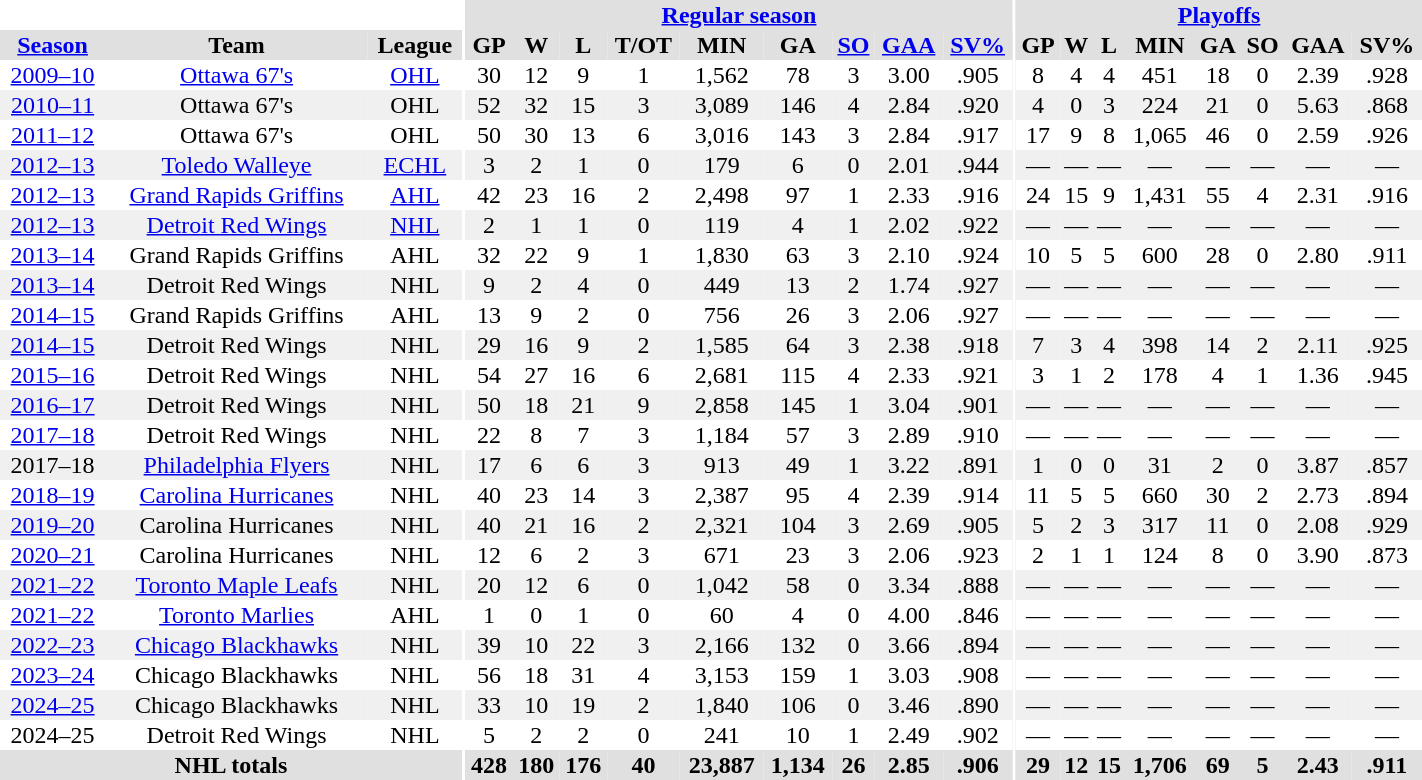<table border="0" cellpadding="1" cellspacing="0" style="text-align:center; width:75%">
<tr bgcolor="#e0e0e0">
<th colspan="3" bgcolor="#ffffff"></th>
<th rowspan="99" bgcolor="#ffffff"></th>
<th colspan="9" bgcolor="#e0e0e0"><a href='#'>Regular season</a></th>
<th rowspan="99" bgcolor="#ffffff"></th>
<th colspan="8" bgcolor="#e0e0e0"><a href='#'>Playoffs</a></th>
</tr>
<tr bgcolor="#e0e0e0">
<th><a href='#'>Season</a></th>
<th>Team</th>
<th>League</th>
<th>GP</th>
<th>W</th>
<th>L</th>
<th>T/OT</th>
<th>MIN</th>
<th>GA</th>
<th><a href='#'>SO</a></th>
<th><a href='#'>GAA</a></th>
<th><a href='#'>SV%</a></th>
<th>GP</th>
<th>W</th>
<th>L</th>
<th>MIN</th>
<th>GA</th>
<th>SO</th>
<th>GAA</th>
<th>SV%</th>
</tr>
<tr>
<td><a href='#'>2009–10</a></td>
<td><a href='#'>Ottawa 67's</a></td>
<td><a href='#'>OHL</a></td>
<td>30</td>
<td>12</td>
<td>9</td>
<td>1</td>
<td>1,562</td>
<td>78</td>
<td>3</td>
<td>3.00</td>
<td>.905</td>
<td>8</td>
<td>4</td>
<td>4</td>
<td>451</td>
<td>18</td>
<td>0</td>
<td>2.39</td>
<td>.928</td>
</tr>
<tr bgcolor="#f0f0f0">
<td><a href='#'>2010–11</a></td>
<td>Ottawa 67's</td>
<td>OHL</td>
<td>52</td>
<td>32</td>
<td>15</td>
<td>3</td>
<td>3,089</td>
<td>146</td>
<td>4</td>
<td>2.84</td>
<td>.920</td>
<td>4</td>
<td>0</td>
<td>3</td>
<td>224</td>
<td>21</td>
<td>0</td>
<td>5.63</td>
<td>.868</td>
</tr>
<tr>
<td><a href='#'>2011–12</a></td>
<td>Ottawa 67's</td>
<td>OHL</td>
<td>50</td>
<td>30</td>
<td>13</td>
<td>6</td>
<td>3,016</td>
<td>143</td>
<td>3</td>
<td>2.84</td>
<td>.917</td>
<td>17</td>
<td>9</td>
<td>8</td>
<td>1,065</td>
<td>46</td>
<td>0</td>
<td>2.59</td>
<td>.926</td>
</tr>
<tr bgcolor="#f0f0f0">
<td><a href='#'>2012–13</a></td>
<td><a href='#'>Toledo Walleye</a></td>
<td><a href='#'>ECHL</a></td>
<td>3</td>
<td>2</td>
<td>1</td>
<td>0</td>
<td>179</td>
<td>6</td>
<td>0</td>
<td>2.01</td>
<td>.944</td>
<td>—</td>
<td>—</td>
<td>—</td>
<td>—</td>
<td>—</td>
<td>—</td>
<td>—</td>
<td>—</td>
</tr>
<tr>
<td><a href='#'>2012–13</a></td>
<td><a href='#'>Grand Rapids Griffins</a></td>
<td><a href='#'>AHL</a></td>
<td>42</td>
<td>23</td>
<td>16</td>
<td>2</td>
<td>2,498</td>
<td>97</td>
<td>1</td>
<td>2.33</td>
<td>.916</td>
<td>24</td>
<td>15</td>
<td>9</td>
<td>1,431</td>
<td>55</td>
<td>4</td>
<td>2.31</td>
<td>.916</td>
</tr>
<tr align=center" bgcolor="#f0f0f0">
<td><a href='#'>2012–13</a></td>
<td><a href='#'>Detroit Red Wings</a></td>
<td><a href='#'>NHL</a></td>
<td>2</td>
<td>1</td>
<td>1</td>
<td>0</td>
<td>119</td>
<td>4</td>
<td>1</td>
<td>2.02</td>
<td>.922</td>
<td>—</td>
<td>—</td>
<td>—</td>
<td>—</td>
<td>—</td>
<td>—</td>
<td>—</td>
<td>—</td>
</tr>
<tr>
<td><a href='#'>2013–14</a></td>
<td>Grand Rapids Griffins</td>
<td>AHL</td>
<td>32</td>
<td>22</td>
<td>9</td>
<td>1</td>
<td>1,830</td>
<td>63</td>
<td>3</td>
<td>2.10</td>
<td>.924</td>
<td>10</td>
<td>5</td>
<td>5</td>
<td>600</td>
<td>28</td>
<td>0</td>
<td>2.80</td>
<td>.911</td>
</tr>
<tr bgcolor="#f0f0f0">
<td><a href='#'>2013–14</a></td>
<td>Detroit Red Wings</td>
<td>NHL</td>
<td>9</td>
<td>2</td>
<td>4</td>
<td>0</td>
<td>449</td>
<td>13</td>
<td>2</td>
<td>1.74</td>
<td>.927</td>
<td>—</td>
<td>—</td>
<td>—</td>
<td>—</td>
<td>—</td>
<td>—</td>
<td>—</td>
<td>—</td>
</tr>
<tr>
<td><a href='#'>2014–15</a></td>
<td>Grand Rapids Griffins</td>
<td>AHL</td>
<td>13</td>
<td>9</td>
<td>2</td>
<td>0</td>
<td>756</td>
<td>26</td>
<td>3</td>
<td>2.06</td>
<td>.927</td>
<td>—</td>
<td>—</td>
<td>—</td>
<td>—</td>
<td>—</td>
<td>—</td>
<td>—</td>
<td>—</td>
</tr>
<tr bgcolor="#f0f0f0">
<td><a href='#'>2014–15</a></td>
<td>Detroit Red Wings</td>
<td>NHL</td>
<td>29</td>
<td>16</td>
<td>9</td>
<td>2</td>
<td>1,585</td>
<td>64</td>
<td>3</td>
<td>2.38</td>
<td>.918</td>
<td>7</td>
<td>3</td>
<td>4</td>
<td>398</td>
<td>14</td>
<td>2</td>
<td>2.11</td>
<td>.925</td>
</tr>
<tr>
<td><a href='#'>2015–16</a></td>
<td>Detroit Red Wings</td>
<td>NHL</td>
<td>54</td>
<td>27</td>
<td>16</td>
<td>6</td>
<td>2,681</td>
<td>115</td>
<td>4</td>
<td>2.33</td>
<td>.921</td>
<td>3</td>
<td>1</td>
<td>2</td>
<td>178</td>
<td>4</td>
<td>1</td>
<td>1.36</td>
<td>.945</td>
</tr>
<tr bgcolor="#f0f0f0">
<td><a href='#'>2016–17</a></td>
<td>Detroit Red Wings</td>
<td>NHL</td>
<td>50</td>
<td>18</td>
<td>21</td>
<td>9</td>
<td>2,858</td>
<td>145</td>
<td>1</td>
<td>3.04</td>
<td>.901</td>
<td>—</td>
<td>—</td>
<td>—</td>
<td>—</td>
<td>—</td>
<td>—</td>
<td>—</td>
<td>—</td>
</tr>
<tr>
<td><a href='#'>2017–18</a></td>
<td>Detroit Red Wings</td>
<td>NHL</td>
<td>22</td>
<td>8</td>
<td>7</td>
<td>3</td>
<td>1,184</td>
<td>57</td>
<td>3</td>
<td>2.89</td>
<td>.910</td>
<td>—</td>
<td>—</td>
<td>—</td>
<td>—</td>
<td>—</td>
<td>—</td>
<td>—</td>
<td>—</td>
</tr>
<tr bgcolor="#f0f0f0">
<td>2017–18</td>
<td><a href='#'>Philadelphia Flyers</a></td>
<td>NHL</td>
<td>17</td>
<td>6</td>
<td>6</td>
<td>3</td>
<td>913</td>
<td>49</td>
<td>1</td>
<td>3.22</td>
<td>.891</td>
<td>1</td>
<td>0</td>
<td>0</td>
<td>31</td>
<td>2</td>
<td>0</td>
<td>3.87</td>
<td>.857</td>
</tr>
<tr>
<td><a href='#'>2018–19</a></td>
<td><a href='#'>Carolina Hurricanes</a></td>
<td>NHL</td>
<td>40</td>
<td>23</td>
<td>14</td>
<td>3</td>
<td>2,387</td>
<td>95</td>
<td>4</td>
<td>2.39</td>
<td>.914</td>
<td>11</td>
<td>5</td>
<td>5</td>
<td>660</td>
<td>30</td>
<td>2</td>
<td>2.73</td>
<td>.894</td>
</tr>
<tr bgcolor="#f0f0f0">
<td><a href='#'>2019–20</a></td>
<td>Carolina Hurricanes</td>
<td>NHL</td>
<td>40</td>
<td>21</td>
<td>16</td>
<td>2</td>
<td>2,321</td>
<td>104</td>
<td>3</td>
<td>2.69</td>
<td>.905</td>
<td>5</td>
<td>2</td>
<td>3</td>
<td>317</td>
<td>11</td>
<td>0</td>
<td>2.08</td>
<td>.929</td>
</tr>
<tr>
<td><a href='#'>2020–21</a></td>
<td>Carolina Hurricanes</td>
<td>NHL</td>
<td>12</td>
<td>6</td>
<td>2</td>
<td>3</td>
<td>671</td>
<td>23</td>
<td>3</td>
<td>2.06</td>
<td>.923</td>
<td>2</td>
<td>1</td>
<td>1</td>
<td>124</td>
<td>8</td>
<td>0</td>
<td>3.90</td>
<td>.873</td>
</tr>
<tr bgcolor="#f0f0f0">
<td><a href='#'>2021–22</a></td>
<td><a href='#'>Toronto Maple Leafs</a></td>
<td>NHL</td>
<td>20</td>
<td>12</td>
<td>6</td>
<td>0</td>
<td>1,042</td>
<td>58</td>
<td>0</td>
<td>3.34</td>
<td>.888</td>
<td>—</td>
<td>—</td>
<td>—</td>
<td>—</td>
<td>—</td>
<td>—</td>
<td>—</td>
<td>—</td>
</tr>
<tr>
<td><a href='#'>2021–22</a></td>
<td><a href='#'>Toronto Marlies</a></td>
<td>AHL</td>
<td>1</td>
<td>0</td>
<td>1</td>
<td>0</td>
<td>60</td>
<td>4</td>
<td>0</td>
<td>4.00</td>
<td>.846</td>
<td>—</td>
<td>—</td>
<td>—</td>
<td>—</td>
<td>—</td>
<td>—</td>
<td>—</td>
<td>—</td>
</tr>
<tr bgcolor="#f0f0f0">
<td><a href='#'>2022–23</a></td>
<td><a href='#'>Chicago Blackhawks</a></td>
<td>NHL</td>
<td>39</td>
<td>10</td>
<td>22</td>
<td>3</td>
<td>2,166</td>
<td>132</td>
<td>0</td>
<td>3.66</td>
<td>.894</td>
<td>—</td>
<td>—</td>
<td>—</td>
<td>—</td>
<td>—</td>
<td>—</td>
<td>—</td>
<td>—</td>
</tr>
<tr>
<td><a href='#'>2023–24</a></td>
<td>Chicago Blackhawks</td>
<td>NHL</td>
<td>56</td>
<td>18</td>
<td>31</td>
<td>4</td>
<td>3,153</td>
<td>159</td>
<td>1</td>
<td>3.03</td>
<td>.908</td>
<td>—</td>
<td>—</td>
<td>—</td>
<td>—</td>
<td>—</td>
<td>—</td>
<td>—</td>
<td>—</td>
</tr>
<tr bgcolor="#f0f0f0">
<td><a href='#'>2024–25</a></td>
<td>Chicago Blackhawks</td>
<td>NHL</td>
<td>33</td>
<td>10</td>
<td>19</td>
<td>2</td>
<td>1,840</td>
<td>106</td>
<td>0</td>
<td>3.46</td>
<td>.890</td>
<td>—</td>
<td>—</td>
<td>—</td>
<td>—</td>
<td>—</td>
<td>—</td>
<td>—</td>
<td>—</td>
</tr>
<tr>
<td>2024–25</td>
<td>Detroit Red Wings</td>
<td>NHL</td>
<td>5</td>
<td>2</td>
<td>2</td>
<td>0</td>
<td>241</td>
<td>10</td>
<td>1</td>
<td>2.49</td>
<td>.902</td>
<td>—</td>
<td>—</td>
<td>—</td>
<td>—</td>
<td>—</td>
<td>—</td>
<td>—</td>
<td>—</td>
</tr>
<tr bgcolor="#e0e0e0">
<th colspan=3>NHL totals</th>
<th>428</th>
<th>180</th>
<th>176</th>
<th>40</th>
<th>23,887</th>
<th>1,134</th>
<th>26</th>
<th>2.85</th>
<th>.906</th>
<th>29</th>
<th>12</th>
<th>15</th>
<th>1,706</th>
<th>69</th>
<th>5</th>
<th>2.43</th>
<th>.911</th>
</tr>
</table>
